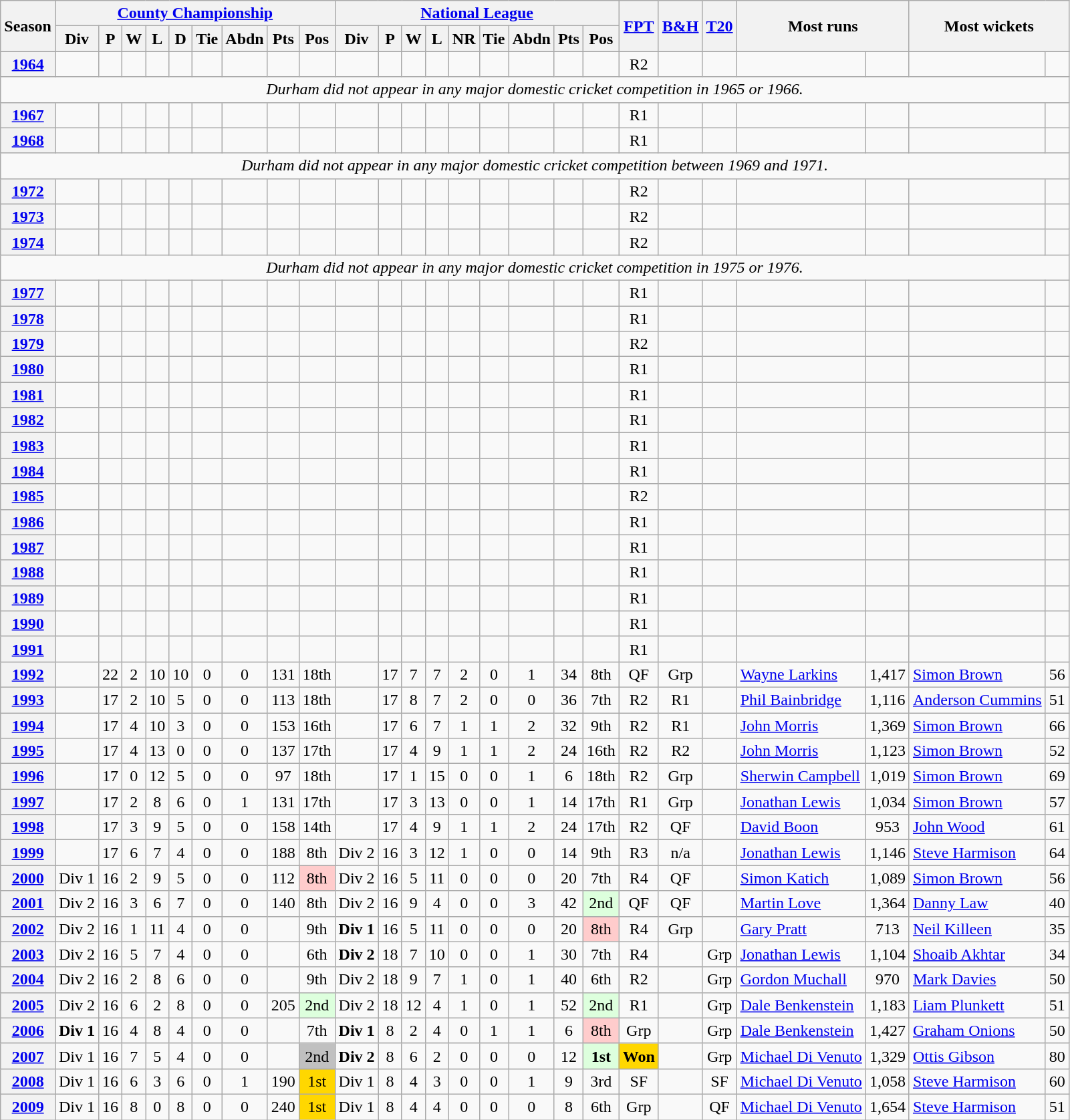<table class="wikitable" style="text-align: center">
<tr>
<th rowspan=2>Season</th>
<th colspan=9><a href='#'>County Championship</a></th>
<th colspan=9><a href='#'>National League</a></th>
<th rowspan=2><a href='#'>FPT</a></th>
<th rowspan=2><a href='#'>B&H</a></th>
<th rowspan=2><a href='#'>T20</a></th>
<th rowspan=2 colspan=2>Most runs</th>
<th rowspan=2 colspan=2>Most wickets</th>
</tr>
<tr>
<th>Div</th>
<th>P</th>
<th>W</th>
<th>L</th>
<th>D</th>
<th>Tie</th>
<th>Abdn</th>
<th>Pts</th>
<th>Pos</th>
<th>Div</th>
<th>P</th>
<th>W</th>
<th>L</th>
<th>NR</th>
<th>Tie</th>
<th>Abdn</th>
<th>Pts</th>
<th>Pos</th>
</tr>
<tr>
</tr>
<tr>
<th><a href='#'>1964</a></th>
<td></td>
<td></td>
<td></td>
<td></td>
<td></td>
<td></td>
<td></td>
<td></td>
<td></td>
<td></td>
<td></td>
<td></td>
<td></td>
<td></td>
<td></td>
<td></td>
<td></td>
<td></td>
<td>R2</td>
<td></td>
<td></td>
<td align=left></td>
<td></td>
<td align=left></td>
<td></td>
</tr>
<tr>
<td colspan=26><em>Durham did not appear in any major domestic cricket competition in 1965 or 1966.</em></td>
</tr>
<tr>
<th><a href='#'>1967</a></th>
<td></td>
<td></td>
<td></td>
<td></td>
<td></td>
<td></td>
<td></td>
<td></td>
<td></td>
<td></td>
<td></td>
<td></td>
<td></td>
<td></td>
<td></td>
<td></td>
<td></td>
<td></td>
<td>R1</td>
<td></td>
<td></td>
<td align=left></td>
<td></td>
<td align=left></td>
<td></td>
</tr>
<tr>
<th><a href='#'>1968</a></th>
<td></td>
<td></td>
<td></td>
<td></td>
<td></td>
<td></td>
<td></td>
<td></td>
<td></td>
<td></td>
<td></td>
<td></td>
<td></td>
<td></td>
<td></td>
<td></td>
<td></td>
<td></td>
<td>R1</td>
<td></td>
<td></td>
<td align=left></td>
<td></td>
<td align=left></td>
<td></td>
</tr>
<tr>
<td colspan=26><em>Durham did not appear in any major domestic cricket competition between 1969 and 1971.</em></td>
</tr>
<tr>
<th><a href='#'>1972</a></th>
<td></td>
<td></td>
<td></td>
<td></td>
<td></td>
<td></td>
<td></td>
<td></td>
<td></td>
<td></td>
<td></td>
<td></td>
<td></td>
<td></td>
<td></td>
<td></td>
<td></td>
<td></td>
<td>R2</td>
<td></td>
<td></td>
<td align=left></td>
<td></td>
<td align=left></td>
<td></td>
</tr>
<tr>
<th><a href='#'>1973</a></th>
<td></td>
<td></td>
<td></td>
<td></td>
<td></td>
<td></td>
<td></td>
<td></td>
<td></td>
<td></td>
<td></td>
<td></td>
<td></td>
<td></td>
<td></td>
<td></td>
<td></td>
<td></td>
<td>R2</td>
<td></td>
<td></td>
<td align=left></td>
<td></td>
<td align=left></td>
<td></td>
</tr>
<tr>
<th><a href='#'>1974</a></th>
<td></td>
<td></td>
<td></td>
<td></td>
<td></td>
<td></td>
<td></td>
<td></td>
<td></td>
<td></td>
<td></td>
<td></td>
<td></td>
<td></td>
<td></td>
<td></td>
<td></td>
<td></td>
<td>R2</td>
<td></td>
<td></td>
<td align=left></td>
<td></td>
<td align=left></td>
<td></td>
</tr>
<tr>
<td colspan=26><em>Durham did not appear in any major domestic cricket competition in 1975 or 1976.</em></td>
</tr>
<tr>
<th><a href='#'>1977</a></th>
<td></td>
<td></td>
<td></td>
<td></td>
<td></td>
<td></td>
<td></td>
<td></td>
<td></td>
<td></td>
<td></td>
<td></td>
<td></td>
<td></td>
<td></td>
<td></td>
<td></td>
<td></td>
<td>R1</td>
<td></td>
<td></td>
<td align=left></td>
<td></td>
<td align=left></td>
<td></td>
</tr>
<tr>
<th><a href='#'>1978</a></th>
<td></td>
<td></td>
<td></td>
<td></td>
<td></td>
<td></td>
<td></td>
<td></td>
<td></td>
<td></td>
<td></td>
<td></td>
<td></td>
<td></td>
<td></td>
<td></td>
<td></td>
<td></td>
<td>R1</td>
<td></td>
<td></td>
<td align=left></td>
<td></td>
<td align=left></td>
<td></td>
</tr>
<tr>
<th><a href='#'>1979</a></th>
<td></td>
<td></td>
<td></td>
<td></td>
<td></td>
<td></td>
<td></td>
<td></td>
<td></td>
<td></td>
<td></td>
<td></td>
<td></td>
<td></td>
<td></td>
<td></td>
<td></td>
<td></td>
<td>R2</td>
<td></td>
<td></td>
<td align=left></td>
<td></td>
<td align=left></td>
<td></td>
</tr>
<tr>
<th><a href='#'>1980</a></th>
<td></td>
<td></td>
<td></td>
<td></td>
<td></td>
<td></td>
<td></td>
<td></td>
<td></td>
<td></td>
<td></td>
<td></td>
<td></td>
<td></td>
<td></td>
<td></td>
<td></td>
<td></td>
<td>R1</td>
<td></td>
<td></td>
<td align=left></td>
<td></td>
<td align=left></td>
<td></td>
</tr>
<tr>
<th><a href='#'>1981</a></th>
<td></td>
<td></td>
<td></td>
<td></td>
<td></td>
<td></td>
<td></td>
<td></td>
<td></td>
<td></td>
<td></td>
<td></td>
<td></td>
<td></td>
<td></td>
<td></td>
<td></td>
<td></td>
<td>R1</td>
<td></td>
<td></td>
<td align=left></td>
<td></td>
<td align=left></td>
<td></td>
</tr>
<tr>
<th><a href='#'>1982</a></th>
<td></td>
<td></td>
<td></td>
<td></td>
<td></td>
<td></td>
<td></td>
<td></td>
<td></td>
<td></td>
<td></td>
<td></td>
<td></td>
<td></td>
<td></td>
<td></td>
<td></td>
<td></td>
<td>R1</td>
<td></td>
<td></td>
<td align=left></td>
<td></td>
<td align=left></td>
<td></td>
</tr>
<tr>
<th><a href='#'>1983</a></th>
<td></td>
<td></td>
<td></td>
<td></td>
<td></td>
<td></td>
<td></td>
<td></td>
<td></td>
<td></td>
<td></td>
<td></td>
<td></td>
<td></td>
<td></td>
<td></td>
<td></td>
<td></td>
<td>R1</td>
<td></td>
<td></td>
<td align=left></td>
<td></td>
<td align=left></td>
<td></td>
</tr>
<tr>
<th><a href='#'>1984</a></th>
<td></td>
<td></td>
<td></td>
<td></td>
<td></td>
<td></td>
<td></td>
<td></td>
<td></td>
<td></td>
<td></td>
<td></td>
<td></td>
<td></td>
<td></td>
<td></td>
<td></td>
<td></td>
<td>R1</td>
<td></td>
<td></td>
<td align=left></td>
<td></td>
<td align=left></td>
<td></td>
</tr>
<tr>
<th><a href='#'>1985</a></th>
<td></td>
<td></td>
<td></td>
<td></td>
<td></td>
<td></td>
<td></td>
<td></td>
<td></td>
<td></td>
<td></td>
<td></td>
<td></td>
<td></td>
<td></td>
<td></td>
<td></td>
<td></td>
<td>R2</td>
<td></td>
<td></td>
<td align=left></td>
<td></td>
<td align=left></td>
<td></td>
</tr>
<tr>
<th><a href='#'>1986</a></th>
<td></td>
<td></td>
<td></td>
<td></td>
<td></td>
<td></td>
<td></td>
<td></td>
<td></td>
<td></td>
<td></td>
<td></td>
<td></td>
<td></td>
<td></td>
<td></td>
<td></td>
<td></td>
<td>R1</td>
<td></td>
<td></td>
<td align=left></td>
<td></td>
<td align=left></td>
<td></td>
</tr>
<tr>
<th><a href='#'>1987</a></th>
<td></td>
<td></td>
<td></td>
<td></td>
<td></td>
<td></td>
<td></td>
<td></td>
<td></td>
<td></td>
<td></td>
<td></td>
<td></td>
<td></td>
<td></td>
<td></td>
<td></td>
<td></td>
<td>R1</td>
<td></td>
<td></td>
<td align=left></td>
<td></td>
<td align=left></td>
<td></td>
</tr>
<tr>
<th><a href='#'>1988</a></th>
<td></td>
<td></td>
<td></td>
<td></td>
<td></td>
<td></td>
<td></td>
<td></td>
<td></td>
<td></td>
<td></td>
<td></td>
<td></td>
<td></td>
<td></td>
<td></td>
<td></td>
<td></td>
<td>R1</td>
<td></td>
<td></td>
<td align=left></td>
<td></td>
<td align=left></td>
<td></td>
</tr>
<tr>
<th><a href='#'>1989</a></th>
<td></td>
<td></td>
<td></td>
<td></td>
<td></td>
<td></td>
<td></td>
<td></td>
<td></td>
<td></td>
<td></td>
<td></td>
<td></td>
<td></td>
<td></td>
<td></td>
<td></td>
<td></td>
<td>R1</td>
<td></td>
<td></td>
<td align=left></td>
<td></td>
<td align=left></td>
<td></td>
</tr>
<tr>
<th><a href='#'>1990</a></th>
<td></td>
<td></td>
<td></td>
<td></td>
<td></td>
<td></td>
<td></td>
<td></td>
<td></td>
<td></td>
<td></td>
<td></td>
<td></td>
<td></td>
<td></td>
<td></td>
<td></td>
<td></td>
<td>R1</td>
<td></td>
<td></td>
<td align=left></td>
<td></td>
<td align=left></td>
<td></td>
</tr>
<tr>
<th><a href='#'>1991</a></th>
<td></td>
<td></td>
<td></td>
<td></td>
<td></td>
<td></td>
<td></td>
<td></td>
<td></td>
<td></td>
<td></td>
<td></td>
<td></td>
<td></td>
<td></td>
<td></td>
<td></td>
<td></td>
<td>R1</td>
<td></td>
<td></td>
<td align=left></td>
<td></td>
<td align=left></td>
<td></td>
</tr>
<tr>
<th><a href='#'>1992</a></th>
<td></td>
<td>22</td>
<td>2</td>
<td>10</td>
<td>10</td>
<td>0</td>
<td>0</td>
<td>131</td>
<td>18th</td>
<td></td>
<td>17</td>
<td>7</td>
<td>7</td>
<td>2</td>
<td>0</td>
<td>1</td>
<td>34</td>
<td>8th</td>
<td>QF</td>
<td>Grp</td>
<td></td>
<td align=left><a href='#'>Wayne Larkins</a></td>
<td>1,417</td>
<td align=left><a href='#'>Simon Brown</a></td>
<td>56</td>
</tr>
<tr>
<th><a href='#'>1993</a></th>
<td></td>
<td>17</td>
<td>2</td>
<td>10</td>
<td>5</td>
<td>0</td>
<td>0</td>
<td>113</td>
<td>18th</td>
<td></td>
<td>17</td>
<td>8</td>
<td>7</td>
<td>2</td>
<td>0</td>
<td>0</td>
<td>36</td>
<td>7th</td>
<td>R2</td>
<td>R1</td>
<td></td>
<td align=left><a href='#'>Phil Bainbridge</a></td>
<td>1,116</td>
<td align=left><a href='#'>Anderson Cummins</a></td>
<td>51</td>
</tr>
<tr>
<th><a href='#'>1994</a></th>
<td></td>
<td>17</td>
<td>4</td>
<td>10</td>
<td>3</td>
<td>0</td>
<td>0</td>
<td>153</td>
<td>16th</td>
<td></td>
<td>17</td>
<td>6</td>
<td>7</td>
<td>1</td>
<td>1</td>
<td>2</td>
<td>32</td>
<td>9th</td>
<td>R2</td>
<td>R1</td>
<td></td>
<td align=left><a href='#'>John Morris</a></td>
<td>1,369</td>
<td align=left><a href='#'>Simon Brown</a></td>
<td>66</td>
</tr>
<tr>
<th><a href='#'>1995</a></th>
<td></td>
<td>17</td>
<td>4</td>
<td>13</td>
<td>0</td>
<td>0</td>
<td>0</td>
<td>137</td>
<td>17th</td>
<td></td>
<td>17</td>
<td>4</td>
<td>9</td>
<td>1</td>
<td>1</td>
<td>2</td>
<td>24</td>
<td>16th</td>
<td>R2</td>
<td>R2</td>
<td></td>
<td align=left><a href='#'>John Morris</a></td>
<td>1,123</td>
<td align=left><a href='#'>Simon Brown</a></td>
<td>52</td>
</tr>
<tr>
<th><a href='#'>1996</a></th>
<td></td>
<td>17</td>
<td>0</td>
<td>12</td>
<td>5</td>
<td>0</td>
<td>0</td>
<td>97</td>
<td>18th</td>
<td></td>
<td>17</td>
<td>1</td>
<td>15</td>
<td>0</td>
<td>0</td>
<td>1</td>
<td>6</td>
<td>18th</td>
<td>R2</td>
<td>Grp</td>
<td></td>
<td align=left><a href='#'>Sherwin Campbell</a></td>
<td>1,019</td>
<td align=left><a href='#'>Simon Brown</a></td>
<td>69</td>
</tr>
<tr>
<th><a href='#'>1997</a></th>
<td></td>
<td>17</td>
<td>2</td>
<td>8</td>
<td>6</td>
<td>0</td>
<td>1</td>
<td>131</td>
<td>17th</td>
<td></td>
<td>17</td>
<td>3</td>
<td>13</td>
<td>0</td>
<td>0</td>
<td>1</td>
<td>14</td>
<td>17th</td>
<td>R1</td>
<td>Grp</td>
<td></td>
<td align=left><a href='#'>Jonathan Lewis</a></td>
<td>1,034</td>
<td align=left><a href='#'>Simon Brown</a></td>
<td>57</td>
</tr>
<tr>
<th><a href='#'>1998</a></th>
<td></td>
<td>17</td>
<td>3</td>
<td>9</td>
<td>5</td>
<td>0</td>
<td>0</td>
<td>158</td>
<td>14th</td>
<td></td>
<td>17</td>
<td>4</td>
<td>9</td>
<td>1</td>
<td>1</td>
<td>2</td>
<td>24</td>
<td>17th</td>
<td>R2</td>
<td>QF</td>
<td></td>
<td align=left><a href='#'>David Boon</a></td>
<td>953</td>
<td align=left><a href='#'>John Wood</a></td>
<td>61</td>
</tr>
<tr>
<th><a href='#'>1999</a></th>
<td></td>
<td>17</td>
<td>6</td>
<td>7</td>
<td>4</td>
<td>0</td>
<td>0</td>
<td>188</td>
<td>8th</td>
<td>Div 2</td>
<td>16</td>
<td>3</td>
<td>12</td>
<td>1</td>
<td>0</td>
<td>0</td>
<td>14</td>
<td>9th</td>
<td>R3</td>
<td>n/a</td>
<td></td>
<td align=left><a href='#'>Jonathan Lewis</a></td>
<td>1,146</td>
<td align=left><a href='#'>Steve Harmison</a></td>
<td>64</td>
</tr>
<tr>
<th><a href='#'>2000</a></th>
<td>Div 1</td>
<td>16</td>
<td>2</td>
<td>9</td>
<td>5</td>
<td>0</td>
<td>0</td>
<td>112</td>
<td bgcolor="ffcccc">8th</td>
<td>Div 2</td>
<td>16</td>
<td>5</td>
<td>11</td>
<td>0</td>
<td>0</td>
<td>0</td>
<td>20</td>
<td>7th</td>
<td>R4</td>
<td>QF</td>
<td></td>
<td align=left><a href='#'>Simon Katich</a></td>
<td>1,089</td>
<td align=left><a href='#'>Simon Brown</a></td>
<td>56</td>
</tr>
<tr>
<th><a href='#'>2001</a></th>
<td>Div 2</td>
<td>16</td>
<td>3</td>
<td>6</td>
<td>7</td>
<td>0</td>
<td>0</td>
<td>140</td>
<td>8th</td>
<td>Div 2</td>
<td>16</td>
<td>9</td>
<td>4</td>
<td>0</td>
<td>0</td>
<td>3</td>
<td>42</td>
<td bgcolor="ddffdd">2nd</td>
<td>QF</td>
<td>QF</td>
<td></td>
<td align=left><a href='#'>Martin Love</a></td>
<td>1,364</td>
<td align=left><a href='#'>Danny Law</a></td>
<td>40</td>
</tr>
<tr>
<th><a href='#'>2002</a></th>
<td>Div 2</td>
<td>16</td>
<td>1</td>
<td>11</td>
<td>4</td>
<td>0</td>
<td>0</td>
<td></td>
<td>9th</td>
<td><strong>Div 1</strong></td>
<td>16</td>
<td>5</td>
<td>11</td>
<td>0</td>
<td>0</td>
<td>0</td>
<td>20</td>
<td bgcolor="ffcccc">8th</td>
<td>R4</td>
<td>Grp</td>
<td></td>
<td align=left><a href='#'>Gary Pratt</a></td>
<td>713</td>
<td align=left><a href='#'>Neil Killeen</a></td>
<td>35</td>
</tr>
<tr>
<th><a href='#'>2003</a></th>
<td>Div 2</td>
<td>16</td>
<td>5</td>
<td>7</td>
<td>4</td>
<td>0</td>
<td>0</td>
<td></td>
<td>6th</td>
<td><strong>Div 2</strong></td>
<td>18</td>
<td>7</td>
<td>10</td>
<td>0</td>
<td>0</td>
<td>1</td>
<td>30</td>
<td>7th</td>
<td>R4</td>
<td></td>
<td>Grp</td>
<td align=left><a href='#'>Jonathan Lewis</a></td>
<td>1,104</td>
<td align=left><a href='#'>Shoaib Akhtar</a></td>
<td>34</td>
</tr>
<tr>
<th><a href='#'>2004</a></th>
<td>Div 2</td>
<td>16</td>
<td>2</td>
<td>8</td>
<td>6</td>
<td>0</td>
<td>0</td>
<td></td>
<td>9th</td>
<td>Div 2</td>
<td>18</td>
<td>9</td>
<td>7</td>
<td>1</td>
<td>0</td>
<td>1</td>
<td>40</td>
<td>6th</td>
<td>R2</td>
<td></td>
<td>Grp</td>
<td align=left><a href='#'>Gordon Muchall</a></td>
<td>970</td>
<td align=left><a href='#'>Mark Davies</a></td>
<td>50</td>
</tr>
<tr>
<th><a href='#'>2005</a></th>
<td>Div 2</td>
<td>16</td>
<td>6</td>
<td>2</td>
<td>8</td>
<td>0</td>
<td>0</td>
<td>205</td>
<td bgcolor="ddffdd">2nd</td>
<td>Div 2</td>
<td>18</td>
<td>12</td>
<td>4</td>
<td>1</td>
<td>0</td>
<td>1</td>
<td>52</td>
<td bgcolor="ddffdd">2nd</td>
<td>R1</td>
<td></td>
<td>Grp</td>
<td align=left><a href='#'>Dale Benkenstein</a></td>
<td>1,183</td>
<td align=left><a href='#'>Liam Plunkett</a></td>
<td>51</td>
</tr>
<tr>
<th><a href='#'>2006</a></th>
<td><strong>Div 1</strong></td>
<td>16</td>
<td>4</td>
<td>8</td>
<td>4</td>
<td>0</td>
<td>0</td>
<td></td>
<td>7th</td>
<td><strong>Div 1</strong></td>
<td>8</td>
<td>2</td>
<td>4</td>
<td>0</td>
<td>1</td>
<td>1</td>
<td>6</td>
<td bgcolor="ffcccc">8th</td>
<td>Grp</td>
<td></td>
<td>Grp</td>
<td align=left><a href='#'>Dale Benkenstein</a></td>
<td>1,427</td>
<td align=left><a href='#'>Graham Onions</a></td>
<td>50</td>
</tr>
<tr>
<th><a href='#'>2007</a></th>
<td>Div 1</td>
<td>16</td>
<td>7</td>
<td>5</td>
<td>4</td>
<td>0</td>
<td>0</td>
<td></td>
<td bgcolor="silver">2nd</td>
<td><strong>Div 2</strong></td>
<td>8</td>
<td>6</td>
<td>2</td>
<td>0</td>
<td>0</td>
<td>0</td>
<td>12</td>
<td bgcolor="ddffdd"><strong>1st</strong></td>
<td bgcolor="gold"><strong>Won</strong></td>
<td></td>
<td>Grp</td>
<td align=left><a href='#'>Michael Di Venuto</a></td>
<td>1,329</td>
<td align=left><a href='#'>Ottis Gibson</a></td>
<td>80</td>
</tr>
<tr>
<th><a href='#'>2008</a></th>
<td>Div 1</td>
<td>16</td>
<td>6</td>
<td>3</td>
<td>6</td>
<td>0</td>
<td>1</td>
<td>190</td>
<td bgcolor="gold">1st</td>
<td>Div 1</td>
<td>8</td>
<td>4</td>
<td>3</td>
<td>0</td>
<td>0</td>
<td>1</td>
<td>9</td>
<td>3rd</td>
<td>SF</td>
<td></td>
<td>SF</td>
<td align=left><a href='#'>Michael Di Venuto</a></td>
<td>1,058</td>
<td align=left><a href='#'>Steve Harmison</a></td>
<td>60</td>
</tr>
<tr>
<th><a href='#'>2009</a></th>
<td>Div 1</td>
<td>16</td>
<td>8</td>
<td>0</td>
<td>8</td>
<td>0</td>
<td>0</td>
<td>240</td>
<td bgcolor="gold">1st</td>
<td>Div 1</td>
<td>8</td>
<td>4</td>
<td>4</td>
<td>0</td>
<td>0</td>
<td>0</td>
<td>8</td>
<td>6th</td>
<td>Grp</td>
<td></td>
<td>QF</td>
<td align=left><a href='#'>Michael Di Venuto</a></td>
<td>1,654</td>
<td align=left><a href='#'>Steve Harmison</a></td>
<td>51</td>
</tr>
</table>
